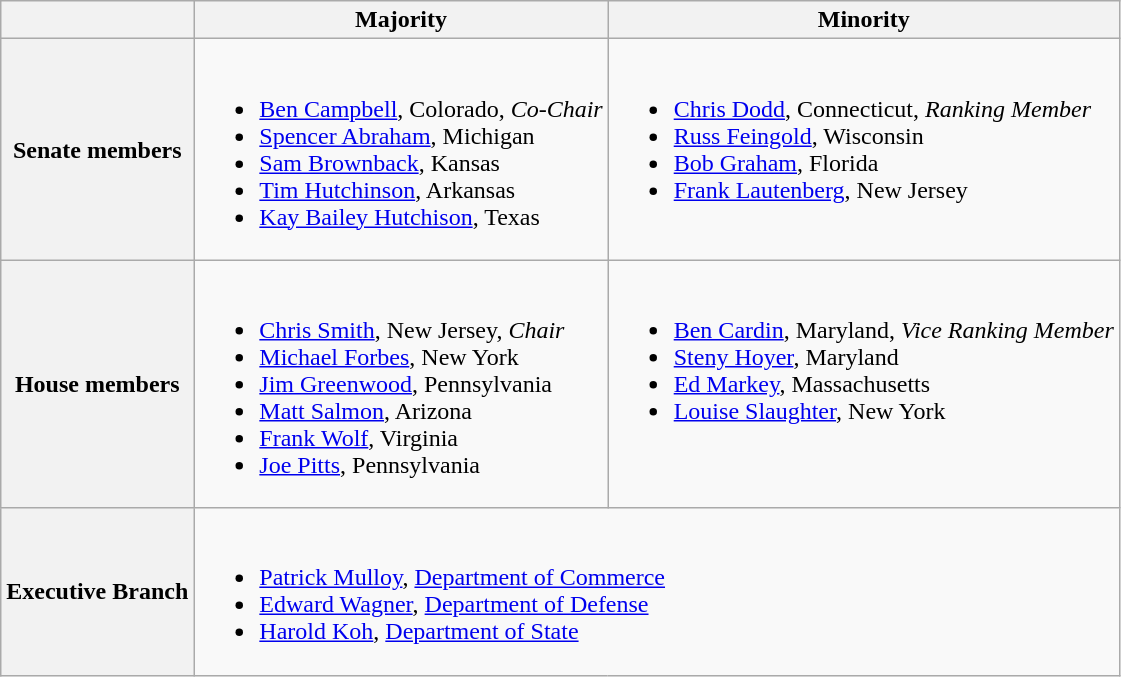<table class=wikitable>
<tr>
<th></th>
<th>Majority</th>
<th>Minority</th>
</tr>
<tr>
<th>Senate members</th>
<td valign="top" ><br><ul><li><a href='#'>Ben Campbell</a>, Colorado, <em>Co-Chair</em></li><li><a href='#'>Spencer Abraham</a>, Michigan</li><li><a href='#'>Sam Brownback</a>, Kansas</li><li><a href='#'>Tim Hutchinson</a>, Arkansas</li><li><a href='#'>Kay Bailey Hutchison</a>, Texas</li></ul></td>
<td valign="top" ><br><ul><li><a href='#'>Chris Dodd</a>, Connecticut, <em>Ranking Member</em></li><li><a href='#'>Russ Feingold</a>, Wisconsin</li><li><a href='#'>Bob Graham</a>, Florida</li><li><a href='#'>Frank Lautenberg</a>, New Jersey</li></ul></td>
</tr>
<tr>
<th>House members</th>
<td valign="top" ><br><ul><li><a href='#'>Chris Smith</a>, New Jersey, <em>Chair</em></li><li><a href='#'>Michael Forbes</a>, New York</li><li><a href='#'>Jim Greenwood</a>, Pennsylvania</li><li><a href='#'>Matt Salmon</a>, Arizona</li><li><a href='#'>Frank Wolf</a>, Virginia</li><li><a href='#'>Joe Pitts</a>, Pennsylvania</li></ul></td>
<td valign="top" ><br><ul><li><a href='#'>Ben Cardin</a>, Maryland, <em>Vice Ranking Member</em></li><li><a href='#'>Steny Hoyer</a>, Maryland</li><li><a href='#'>Ed Markey</a>, Massachusetts</li><li><a href='#'>Louise Slaughter</a>, New York</li></ul></td>
</tr>
<tr>
<th>Executive Branch</th>
<td colspan=2><br><ul><li><a href='#'>Patrick Mulloy</a>, <a href='#'>Department of Commerce</a></li><li><a href='#'>Edward Wagner</a>, <a href='#'>Department of Defense</a></li><li><a href='#'>Harold Koh</a>, <a href='#'>Department of State</a></li></ul></td>
</tr>
</table>
